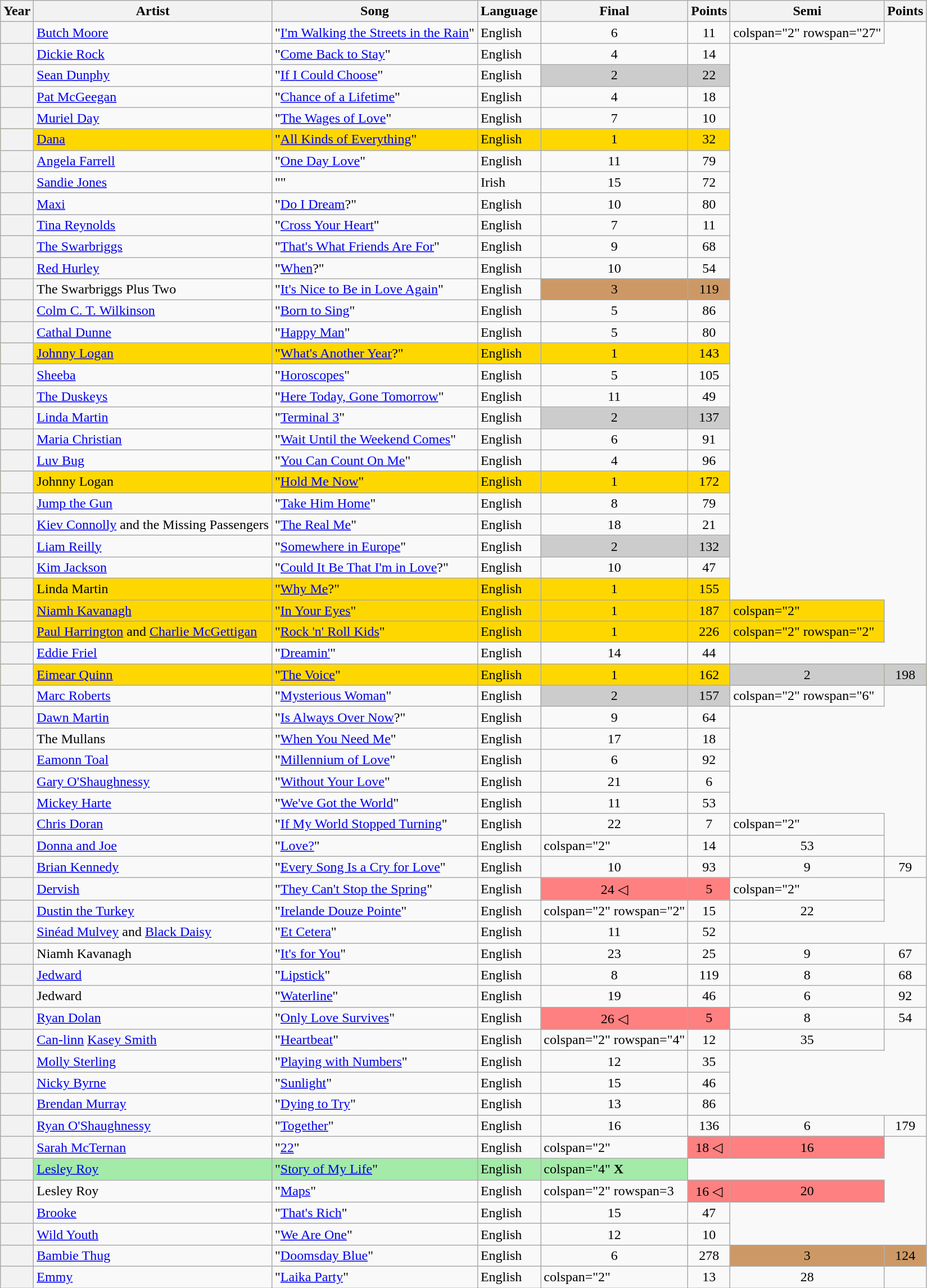<table class="wikitable sortable plainrowheaders">
<tr>
<th scope="col">Year</th>
<th scope="col">Artist</th>
<th scope="col">Song</th>
<th scope="col">Language</th>
<th scope="col" data-sort-type="number">Final</th>
<th scope="col" data-sort-type="number">Points</th>
<th scope="col" data-sort-type="number">Semi</th>
<th scope="col" data-sort-type="number">Points</th>
</tr>
<tr>
<th scope="row" style="text-align:center;"></th>
<td><a href='#'>Butch Moore</a></td>
<td>"<a href='#'>I'm Walking the Streets in the Rain</a>"</td>
<td>English</td>
<td style="text-align:center;">6</td>
<td style="text-align:center;">11</td>
<td>colspan="2" rowspan="27" </td>
</tr>
<tr>
<th scope="row" style="text-align:center;"></th>
<td><a href='#'>Dickie Rock</a></td>
<td>"<a href='#'>Come Back to Stay</a>"</td>
<td>English</td>
<td style="text-align:center;">4</td>
<td style="text-align:center;">14</td>
</tr>
<tr>
<th scope="row" style="text-align:center;"></th>
<td><a href='#'>Sean Dunphy</a></td>
<td>"<a href='#'>If I Could Choose</a>"</td>
<td>English</td>
<td style="text-align:center; background-color:#CCC;">2</td>
<td style="text-align:center; background-color:#CCC;">22</td>
</tr>
<tr>
<th scope="row" style="text-align:center;"></th>
<td><a href='#'>Pat McGeegan</a></td>
<td>"<a href='#'>Chance of a Lifetime</a>"</td>
<td>English</td>
<td style="text-align:center;">4</td>
<td style="text-align:center;">18</td>
</tr>
<tr>
<th scope="row" style="text-align:center;"></th>
<td><a href='#'>Muriel Day</a></td>
<td>"<a href='#'>The Wages of Love</a>"</td>
<td>English</td>
<td style="text-align:center;">7</td>
<td style="text-align:center;">10</td>
</tr>
<tr style="background-color:#FFD700;">
<th scope="row" style="text-align:center;"></th>
<td><a href='#'>Dana</a></td>
<td>"<a href='#'>All Kinds of Everything</a>"</td>
<td>English</td>
<td style="text-align:center;">1</td>
<td style="text-align:center;">32</td>
</tr>
<tr>
<th scope="row" style="text-align:center;"></th>
<td><a href='#'>Angela Farrell</a></td>
<td>"<a href='#'>One Day Love</a>"</td>
<td>English</td>
<td style="text-align:center;">11</td>
<td style="text-align:center;">79</td>
</tr>
<tr>
<th scope="row" style="text-align:center;"></th>
<td><a href='#'>Sandie Jones</a></td>
<td>""</td>
<td>Irish</td>
<td style="text-align:center;">15</td>
<td style="text-align:center;">72</td>
</tr>
<tr>
<th scope="row" style="text-align:center;"></th>
<td><a href='#'>Maxi</a></td>
<td>"<a href='#'>Do I Dream</a>?"</td>
<td>English</td>
<td style="text-align:center;">10</td>
<td style="text-align:center;">80</td>
</tr>
<tr>
<th scope="row" style="text-align:center;"></th>
<td><a href='#'>Tina Reynolds</a></td>
<td>"<a href='#'>Cross Your Heart</a>"</td>
<td>English</td>
<td style="text-align:center;">7</td>
<td style="text-align:center;">11</td>
</tr>
<tr>
<th scope="row" style="text-align:center;"></th>
<td><a href='#'>The Swarbriggs</a></td>
<td>"<a href='#'>That's What Friends Are For</a>"</td>
<td>English</td>
<td style="text-align:center;">9</td>
<td style="text-align:center;">68</td>
</tr>
<tr>
<th scope="row" style="text-align:center;"></th>
<td><a href='#'>Red Hurley</a></td>
<td>"<a href='#'>When</a>?"</td>
<td>English</td>
<td style="text-align:center;">10</td>
<td style="text-align:center;">54</td>
</tr>
<tr>
<th scope="row" style="text-align:center;"></th>
<td>The Swarbriggs Plus Two</td>
<td>"<a href='#'>It's Nice to Be in Love Again</a>"</td>
<td>English</td>
<td style="text-align:center; background-color:#C96;">3</td>
<td style="text-align:center; background-color:#C96;">119</td>
</tr>
<tr>
<th scope="row" style="text-align:center;"></th>
<td><a href='#'>Colm C. T. Wilkinson</a></td>
<td>"<a href='#'>Born to Sing</a>"</td>
<td>English</td>
<td style="text-align:center;">5</td>
<td style="text-align:center;">86</td>
</tr>
<tr>
<th scope="row" style="text-align:center;"></th>
<td><a href='#'>Cathal Dunne</a></td>
<td>"<a href='#'>Happy Man</a>"</td>
<td>English</td>
<td style="text-align:center;">5</td>
<td style="text-align:center;">80</td>
</tr>
<tr style="background-color:#FFD700;">
<th scope="row" style="text-align:center;"></th>
<td><a href='#'>Johnny Logan</a></td>
<td>"<a href='#'>What's Another Year</a>?"</td>
<td>English</td>
<td style="text-align:center;">1</td>
<td style="text-align:center;">143</td>
</tr>
<tr>
<th scope="row" style="text-align:center;"></th>
<td><a href='#'>Sheeba</a></td>
<td>"<a href='#'>Horoscopes</a>"</td>
<td>English</td>
<td style="text-align:center;">5</td>
<td style="text-align:center;">105</td>
</tr>
<tr>
<th scope="row" style="text-align:center;"></th>
<td><a href='#'>The Duskeys</a></td>
<td>"<a href='#'>Here Today, Gone Tomorrow</a>"</td>
<td>English</td>
<td style="text-align:center;">11</td>
<td style="text-align:center;">49</td>
</tr>
<tr>
<th scope="row" style="text-align:center;"></th>
<td><a href='#'>Linda Martin</a></td>
<td>"<a href='#'>Terminal 3</a>"</td>
<td>English</td>
<td style="text-align:center; background-color:#CCC;">2</td>
<td style="text-align:center; background-color:#CCC;">137</td>
</tr>
<tr>
<th scope="row" style="text-align:center;"></th>
<td><a href='#'>Maria Christian</a></td>
<td>"<a href='#'>Wait Until the Weekend Comes</a>"</td>
<td>English</td>
<td style="text-align:center;">6</td>
<td style="text-align:center;">91</td>
</tr>
<tr>
<th scope="row" style="text-align:center;"></th>
<td><a href='#'>Luv Bug</a></td>
<td>"<a href='#'>You Can Count On Me</a>"</td>
<td>English</td>
<td style="text-align:center;">4</td>
<td style="text-align:center;">96</td>
</tr>
<tr style="background-color:#FFD700;">
<th scope="row" style="text-align:center;"></th>
<td>Johnny Logan</td>
<td>"<a href='#'>Hold Me Now</a>"</td>
<td>English</td>
<td style="text-align:center;">1</td>
<td style="text-align:center;">172</td>
</tr>
<tr>
<th scope="row" style="text-align:center;"></th>
<td><a href='#'>Jump the Gun</a></td>
<td>"<a href='#'>Take Him Home</a>"</td>
<td>English</td>
<td style="text-align:center;">8</td>
<td style="text-align:center;">79</td>
</tr>
<tr>
<th scope="row" style="text-align:center;"></th>
<td><a href='#'>Kiev Connolly</a> and the Missing Passengers</td>
<td>"<a href='#'>The Real Me</a>"</td>
<td>English</td>
<td style="text-align:center;">18</td>
<td style="text-align:center;">21</td>
</tr>
<tr>
<th scope="row" style="text-align:center;"></th>
<td><a href='#'>Liam Reilly</a></td>
<td>"<a href='#'>Somewhere in Europe</a>"</td>
<td>English</td>
<td style="text-align:center; background-color:#CCC;">2</td>
<td style="text-align:center; background-color:#CCC;">132</td>
</tr>
<tr>
<th scope="row" style="text-align:center;"></th>
<td><a href='#'>Kim Jackson</a></td>
<td>"<a href='#'>Could It Be That I'm in Love</a>?"</td>
<td>English</td>
<td style="text-align:center;">10</td>
<td style="text-align:center;">47</td>
</tr>
<tr style="background-color:#FFD700;">
<th scope="row" style="text-align:center;"></th>
<td>Linda Martin</td>
<td>"<a href='#'>Why Me</a>?"</td>
<td>English</td>
<td style="text-align:center;">1</td>
<td style="text-align:center;">155</td>
</tr>
<tr style="background-color:#FFD700;">
<th scope="row" style="text-align:center;"></th>
<td><a href='#'>Niamh Kavanagh</a></td>
<td>"<a href='#'>In Your Eyes</a>"</td>
<td>English</td>
<td style="text-align:center;">1</td>
<td style="text-align:center;">187</td>
<td>colspan="2" </td>
</tr>
<tr style="background-color:#FFD700;">
<th scope="row" style="text-align:center;"></th>
<td><a href='#'>Paul Harrington</a> and <a href='#'>Charlie McGettigan</a></td>
<td>"<a href='#'>Rock 'n' Roll Kids</a>"</td>
<td>English</td>
<td style="text-align:center;">1</td>
<td style="text-align:center;">226</td>
<td>colspan="2" rowspan="2" </td>
</tr>
<tr>
<th scope="row" style="text-align:center;"></th>
<td><a href='#'>Eddie Friel</a></td>
<td>"<a href='#'>Dreamin'</a><span>"</span></td>
<td>English</td>
<td style="text-align:center;">14</td>
<td style="text-align:center;">44</td>
</tr>
<tr style="background-color:#FFD700;">
<th scope="row" style="text-align:center;"></th>
<td><a href='#'>Eimear Quinn</a></td>
<td>"<a href='#'>The Voice</a>"</td>
<td>English</td>
<td style="text-align:center;">1</td>
<td style="text-align:center;">162</td>
<td style="text-align:center; background-color:#CCC;">2</td>
<td style="text-align:center; background-color:#CCC;">198</td>
</tr>
<tr>
<th scope="row" style="text-align:center;"></th>
<td><a href='#'>Marc Roberts</a></td>
<td>"<a href='#'>Mysterious Woman</a>"</td>
<td>English</td>
<td style="text-align:center; background-color:#CCC;">2</td>
<td style="text-align:center; background-color:#CCC;">157</td>
<td>colspan="2" rowspan="6" </td>
</tr>
<tr>
<th scope="row" style="text-align:center;"></th>
<td><a href='#'>Dawn Martin</a></td>
<td>"<a href='#'>Is Always Over Now</a>?"</td>
<td>English</td>
<td style="text-align:center;">9</td>
<td style="text-align:center;">64</td>
</tr>
<tr>
<th scope="row" style="text-align:center;"></th>
<td>The Mullans</td>
<td>"<a href='#'>When You Need Me</a>"</td>
<td>English</td>
<td style="text-align:center;">17</td>
<td style="text-align:center;">18</td>
</tr>
<tr>
<th scope="row" style="text-align:center;"></th>
<td><a href='#'>Eamonn Toal</a></td>
<td>"<a href='#'>Millennium of Love</a>"</td>
<td>English</td>
<td style="text-align:center;">6</td>
<td style="text-align:center;">92</td>
</tr>
<tr>
<th scope="row" style="text-align:center;"></th>
<td><a href='#'>Gary O'Shaughnessy</a></td>
<td>"<a href='#'>Without Your Love</a>"</td>
<td>English</td>
<td style="text-align:center;">21</td>
<td style="text-align:center;">6</td>
</tr>
<tr>
<th scope="row" style="text-align:center;"></th>
<td><a href='#'>Mickey Harte</a></td>
<td>"<a href='#'>We've Got the World</a>"</td>
<td>English</td>
<td style="text-align:center;">11</td>
<td style="text-align:center;">53</td>
</tr>
<tr>
<th scope="row" style="text-align:center;"></th>
<td><a href='#'>Chris Doran</a></td>
<td>"<a href='#'>If My World Stopped Turning</a>"</td>
<td>English</td>
<td style="text-align:center;">22</td>
<td style="text-align:center;">7</td>
<td>colspan="2" </td>
</tr>
<tr>
<th scope="row" style="text-align:center;"></th>
<td><a href='#'>Donna and Joe</a></td>
<td>"<a href='#'>Love?</a>"</td>
<td>English</td>
<td>colspan="2" </td>
<td style="text-align:center;">14</td>
<td style="text-align:center;">53</td>
</tr>
<tr>
<th scope="row" style="text-align:center;"></th>
<td><a href='#'>Brian Kennedy</a></td>
<td>"<a href='#'>Every Song Is a Cry for Love</a>"</td>
<td>English</td>
<td style="text-align:center;">10</td>
<td style="text-align:center;">93</td>
<td style="text-align:center;">9</td>
<td style="text-align:center;">79</td>
</tr>
<tr>
<th scope="row" style="text-align:center;"></th>
<td><a href='#'>Dervish</a></td>
<td>"<a href='#'>They Can't Stop the Spring</a>"</td>
<td>English</td>
<td style="text-align:center; background-color:#FE8080;">24 ◁</td>
<td style="text-align:center; background-color:#FE8080;">5</td>
<td>colspan="2" </td>
</tr>
<tr>
<th scope="row" style="text-align:center;"></th>
<td><a href='#'>Dustin the Turkey</a></td>
<td>"<a href='#'>Irelande Douze Pointe</a>"</td>
<td>English</td>
<td>colspan="2" rowspan="2" </td>
<td style="text-align:center;">15</td>
<td style="text-align:center;">22</td>
</tr>
<tr>
<th scope="row" style="text-align:center;"></th>
<td><a href='#'>Sinéad Mulvey</a> and <a href='#'>Black Daisy</a></td>
<td>"<a href='#'>Et Cetera</a>"</td>
<td>English</td>
<td style="text-align:center;">11</td>
<td style="text-align:center;">52</td>
</tr>
<tr>
<th scope="row" style="text-align:center;"></th>
<td>Niamh Kavanagh</td>
<td>"<a href='#'>It's for You</a>"</td>
<td>English</td>
<td style="text-align:center;">23</td>
<td style="text-align:center;">25</td>
<td style="text-align:center;">9</td>
<td style="text-align:center;">67</td>
</tr>
<tr>
<th scope="row" style="text-align:center;"></th>
<td><a href='#'>Jedward</a></td>
<td>"<a href='#'>Lipstick</a>"</td>
<td>English</td>
<td style="text-align:center;">8</td>
<td style="text-align:center;">119</td>
<td style="text-align:center;">8</td>
<td style="text-align:center;">68</td>
</tr>
<tr>
<th scope="row" style="text-align:center;"></th>
<td>Jedward</td>
<td>"<a href='#'>Waterline</a>"</td>
<td>English</td>
<td style="text-align:center;">19</td>
<td style="text-align:center;">46</td>
<td style="text-align:center;">6</td>
<td style="text-align:center;">92</td>
</tr>
<tr>
<th scope="row" style="text-align:center;"></th>
<td><a href='#'>Ryan Dolan</a></td>
<td>"<a href='#'>Only Love Survives</a>"</td>
<td>English</td>
<td style="text-align:center; background-color:#FE8080;">26 ◁</td>
<td style="text-align:center; background-color:#FE8080;">5</td>
<td style="text-align:center;">8</td>
<td style="text-align:center;">54</td>
</tr>
<tr>
<th scope="row" style="text-align:center;"></th>
<td><a href='#'>Can-linn</a>  <a href='#'>Kasey Smith</a></td>
<td>"<a href='#'>Heartbeat</a>"</td>
<td>English</td>
<td>colspan="2" rowspan="4" </td>
<td style="text-align:center;">12</td>
<td style="text-align:center;">35</td>
</tr>
<tr>
<th scope="row" style="text-align:center;"></th>
<td><a href='#'>Molly Sterling</a></td>
<td>"<a href='#'>Playing with Numbers</a>"</td>
<td>English</td>
<td style="text-align:center;">12</td>
<td style="text-align:center;">35</td>
</tr>
<tr>
<th scope="row" style="text-align:center;"></th>
<td><a href='#'>Nicky Byrne</a></td>
<td>"<a href='#'>Sunlight</a>"</td>
<td>English</td>
<td style="text-align:center;">15</td>
<td style="text-align:center;">46</td>
</tr>
<tr>
<th scope="row" style="text-align:center;"></th>
<td><a href='#'>Brendan Murray</a></td>
<td>"<a href='#'>Dying to Try</a>"</td>
<td>English</td>
<td style="text-align:center;">13</td>
<td style="text-align:center;">86</td>
</tr>
<tr>
<th scope="row" style="text-align:center;"></th>
<td><a href='#'>Ryan O'Shaughnessy</a></td>
<td>"<a href='#'>Together</a>"</td>
<td>English</td>
<td style="text-align:center;">16</td>
<td style="text-align:center;">136</td>
<td style="text-align:center;">6</td>
<td style="text-align:center;">179</td>
</tr>
<tr>
<th scope="row" style="text-align:center;"></th>
<td><a href='#'>Sarah McTernan</a></td>
<td>"<a href='#'>22</a>"</td>
<td>English</td>
<td>colspan="2" </td>
<td style="text-align:center; background-color:#FE8080;">18 ◁</td>
<td style="text-align:center; background-color:#FE8080;">16</td>
</tr>
<tr style="background-color:#A4EAA9;">
<th scope="row" style="text-align:center;"></th>
<td><a href='#'>Lesley Roy</a></td>
<td>"<a href='#'>Story of My Life</a>"</td>
<td>English</td>
<td>colspan="4"  <strong>X</strong></td>
</tr>
<tr>
<th scope="row" style="text-align:center;"></th>
<td>Lesley Roy</td>
<td>"<a href='#'>Maps</a>"</td>
<td>English</td>
<td>colspan="2" rowspan=3 </td>
<td style="text-align:center; background-color:#FE8080;">16 ◁</td>
<td style="text-align:center; background-color:#FE8080;">20</td>
</tr>
<tr>
<th scope="row" style="text-align:center;"></th>
<td><a href='#'>Brooke</a></td>
<td>"<a href='#'>That's Rich</a>"</td>
<td>English</td>
<td style="text-align:center;">15</td>
<td style="text-align:center;">47</td>
</tr>
<tr>
<th scope="row" style="text-align:center;"></th>
<td><a href='#'>Wild Youth</a></td>
<td>"<a href='#'>We Are One</a>"</td>
<td>English</td>
<td style="text-align:center;">12</td>
<td style="text-align:center;">10</td>
</tr>
<tr>
<th scope="row" style="text-align:center;"></th>
<td><a href='#'>Bambie Thug</a></td>
<td>"<a href='#'>Doomsday Blue</a>"</td>
<td>English</td>
<td style="text-align:center;">6</td>
<td style="text-align:center;">278</td>
<td style="text-align:center; background-color:#C96;">3</td>
<td style="text-align:center; background-color:#C96;">124</td>
</tr>
<tr>
<th scope="row" style="text-align:center;"></th>
<td><a href='#'>Emmy</a></td>
<td>"<a href='#'>Laika Party</a>"</td>
<td>English</td>
<td>colspan="2" </td>
<td style="text-align:center;">13</td>
<td style="text-align:center;">28</td>
</tr>
</table>
